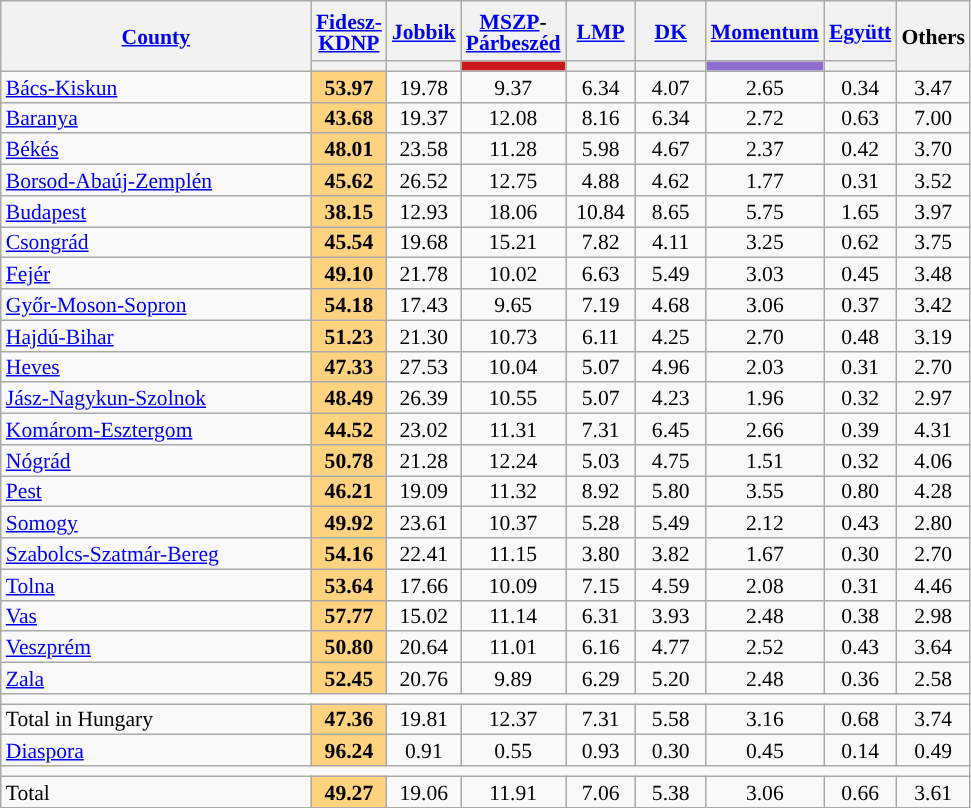<table class="wikitable sortable" style="text-align:center;font-size:90%;line-height:14px">
<tr style="height:40px;">
<th style="width:200px;" rowspan="2"><a href='#'>County</a></th>
<th style="width:40px;"><a href='#'>Fidesz-KDNP</a></th>
<th style="width:40px;"><a href='#'>Jobbik</a></th>
<th style="width:40px;"><a href='#'>MSZP</a>-<a href='#'>Párbeszéd</a></th>
<th style="width:40px;"><a href='#'>LMP</a></th>
<th style="width:40px;"><a href='#'>DK</a></th>
<th style="width:40px;"><a href='#'>Momentum</a></th>
<th style="width:40px;"><a href='#'>Együtt</a></th>
<th class="unsortable" style="width:40px;" rowspan="2">Others</th>
</tr>
<tr>
<th style="background:"></th>
<th style="background:"></th>
<th style="background:#CE171B;"></th>
<th style="background:"></th>
<th style="background:"></th>
<th style="background:#8e6fce;"></th>
<th style="background:"></th>
</tr>
<tr>
<td align="left"><a href='#'>Bács-Kiskun</a></td>
<td style="background:#ffd27f;"><strong>53.97</strong></td>
<td>19.78</td>
<td>9.37</td>
<td>6.34</td>
<td>4.07</td>
<td>2.65</td>
<td>0.34</td>
<td>3.47</td>
</tr>
<tr>
<td align="left"><a href='#'>Baranya</a></td>
<td style="background:#ffd27f;"><strong>43.68</strong></td>
<td>19.37</td>
<td>12.08</td>
<td>8.16</td>
<td>6.34</td>
<td>2.72</td>
<td>0.63</td>
<td>7.00</td>
</tr>
<tr>
<td align="left"><a href='#'>Békés</a></td>
<td style="background:#ffd27f;"><strong>48.01</strong></td>
<td>23.58</td>
<td>11.28</td>
<td>5.98</td>
<td>4.67</td>
<td>2.37</td>
<td>0.42</td>
<td>3.70</td>
</tr>
<tr>
<td align="left"><a href='#'>Borsod-Abaúj-Zemplén</a></td>
<td style="background:#ffd27f;"><strong>45.62</strong></td>
<td>26.52</td>
<td>12.75</td>
<td>4.88</td>
<td>4.62</td>
<td>1.77</td>
<td>0.31</td>
<td>3.52</td>
</tr>
<tr>
<td align="left"><a href='#'>Budapest</a></td>
<td style="background:#ffd27f;"><strong>38.15</strong></td>
<td>12.93</td>
<td>18.06</td>
<td>10.84</td>
<td>8.65</td>
<td>5.75</td>
<td>1.65</td>
<td>3.97</td>
</tr>
<tr>
<td align="left"><a href='#'>Csongrád</a></td>
<td style="background:#ffd27f;"><strong>45.54</strong></td>
<td>19.68</td>
<td>15.21</td>
<td>7.82</td>
<td>4.11</td>
<td>3.25</td>
<td>0.62</td>
<td>3.75</td>
</tr>
<tr>
<td align="left"><a href='#'>Fejér</a></td>
<td style="background:#ffd27f;"><strong>49.10</strong></td>
<td>21.78</td>
<td>10.02</td>
<td>6.63</td>
<td>5.49</td>
<td>3.03</td>
<td>0.45</td>
<td>3.48</td>
</tr>
<tr>
<td align="left"><a href='#'>Győr-Moson-Sopron</a></td>
<td style="background:#ffd27f;"><strong>54.18</strong></td>
<td>17.43</td>
<td>9.65</td>
<td>7.19</td>
<td>4.68</td>
<td>3.06</td>
<td>0.37</td>
<td>3.42</td>
</tr>
<tr>
<td align="left"><a href='#'>Hajdú-Bihar</a></td>
<td style="background:#ffd27f;"><strong>51.23</strong></td>
<td>21.30</td>
<td>10.73</td>
<td>6.11</td>
<td>4.25</td>
<td>2.70</td>
<td>0.48</td>
<td>3.19</td>
</tr>
<tr>
<td align="left"><a href='#'>Heves</a></td>
<td style="background:#ffd27f;"><strong>47.33</strong></td>
<td>27.53</td>
<td>10.04</td>
<td>5.07</td>
<td>4.96</td>
<td>2.03</td>
<td>0.31</td>
<td>2.70</td>
</tr>
<tr>
<td align="left"><a href='#'>Jász-Nagykun-Szolnok</a></td>
<td style="background:#ffd27f;"><strong>48.49</strong></td>
<td>26.39</td>
<td>10.55</td>
<td>5.07</td>
<td>4.23</td>
<td>1.96</td>
<td>0.32</td>
<td>2.97</td>
</tr>
<tr>
<td align="left"><a href='#'>Komárom-Esztergom</a></td>
<td style="background:#ffd27f;"><strong>44.52</strong></td>
<td>23.02</td>
<td>11.31</td>
<td>7.31</td>
<td>6.45</td>
<td>2.66</td>
<td>0.39</td>
<td>4.31</td>
</tr>
<tr>
<td align="left"><a href='#'>Nógrád</a></td>
<td style="background:#ffd27f;"><strong>50.78</strong></td>
<td>21.28</td>
<td>12.24</td>
<td>5.03</td>
<td>4.75</td>
<td>1.51</td>
<td>0.32</td>
<td>4.06</td>
</tr>
<tr>
<td align="left"><a href='#'>Pest</a></td>
<td style="background:#ffd27f;"><strong>46.21</strong></td>
<td>19.09</td>
<td>11.32</td>
<td>8.92</td>
<td>5.80</td>
<td>3.55</td>
<td>0.80</td>
<td>4.28</td>
</tr>
<tr>
<td align="left"><a href='#'>Somogy</a></td>
<td style="background:#ffd27f;"><strong>49.92</strong></td>
<td>23.61</td>
<td>10.37</td>
<td>5.28</td>
<td>5.49</td>
<td>2.12</td>
<td>0.43</td>
<td>2.80</td>
</tr>
<tr>
<td align="left"><a href='#'>Szabolcs-Szatmár-Bereg</a></td>
<td style="background:#ffd27f;"><strong>54.16</strong></td>
<td>22.41</td>
<td>11.15</td>
<td>3.80</td>
<td>3.82</td>
<td>1.67</td>
<td>0.30</td>
<td>2.70</td>
</tr>
<tr>
<td align="left"><a href='#'>Tolna</a></td>
<td style="background:#ffd27f;"><strong>53.64</strong></td>
<td>17.66</td>
<td>10.09</td>
<td>7.15</td>
<td>4.59</td>
<td>2.08</td>
<td>0.31</td>
<td>4.46</td>
</tr>
<tr>
<td align="left"><a href='#'>Vas</a></td>
<td style="background:#ffd27f;"><strong>57.77</strong></td>
<td>15.02</td>
<td>11.14</td>
<td>6.31</td>
<td>3.93</td>
<td>2.48</td>
<td>0.38</td>
<td>2.98</td>
</tr>
<tr>
<td align="left"><a href='#'>Veszprém</a></td>
<td style="background:#ffd27f;"><strong>50.80</strong></td>
<td>20.64</td>
<td>11.01</td>
<td>6.16</td>
<td>4.77</td>
<td>2.52</td>
<td>0.43</td>
<td>3.64</td>
</tr>
<tr>
<td align="left"><a href='#'>Zala</a></td>
<td style="background:#ffd27f;"><strong>52.45</strong></td>
<td>20.76</td>
<td>9.89</td>
<td>6.29</td>
<td>5.20</td>
<td>2.48</td>
<td>0.36</td>
<td>2.58</td>
</tr>
<tr>
<td colspan=10></td>
</tr>
<tr>
<td align="left">Total in Hungary</td>
<td style="background:#ffd27f;"><strong>47.36</strong></td>
<td>19.81</td>
<td>12.37</td>
<td>7.31</td>
<td>5.58</td>
<td>3.16</td>
<td>0.68</td>
<td>3.74</td>
</tr>
<tr>
<td align="left"><a href='#'>Diaspora</a></td>
<td style="background:#ffd27f;"><strong>96.24</strong></td>
<td>0.91</td>
<td>0.55</td>
<td>0.93</td>
<td>0.30</td>
<td>0.45</td>
<td>0.14</td>
<td>0.49</td>
</tr>
<tr>
<td colspan=10></td>
</tr>
<tr>
<td align="left">Total</td>
<td style="background:#ffd27f;"><strong>49.27</strong></td>
<td>19.06</td>
<td>11.91</td>
<td>7.06</td>
<td>5.38</td>
<td>3.06</td>
<td>0.66</td>
<td>3.61</td>
</tr>
</table>
